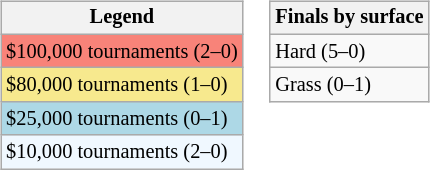<table>
<tr valign=top>
<td><br><table class=wikitable style="font-size:85%;">
<tr>
<th>Legend</th>
</tr>
<tr style="background:#f88379;">
<td>$100,000 tournaments (2–0)</td>
</tr>
<tr style="background:#f7e98e;">
<td>$80,000 tournaments (1–0)</td>
</tr>
<tr style="background:lightblue;">
<td>$25,000 tournaments (0–1)</td>
</tr>
<tr style="background:#f0f8ff;">
<td>$10,000 tournaments (2–0)</td>
</tr>
</table>
</td>
<td><br><table class=wikitable style="font-size:85%;">
<tr>
<th>Finals by surface</th>
</tr>
<tr>
<td>Hard (5–0)</td>
</tr>
<tr>
<td>Grass (0–1)</td>
</tr>
</table>
</td>
</tr>
</table>
